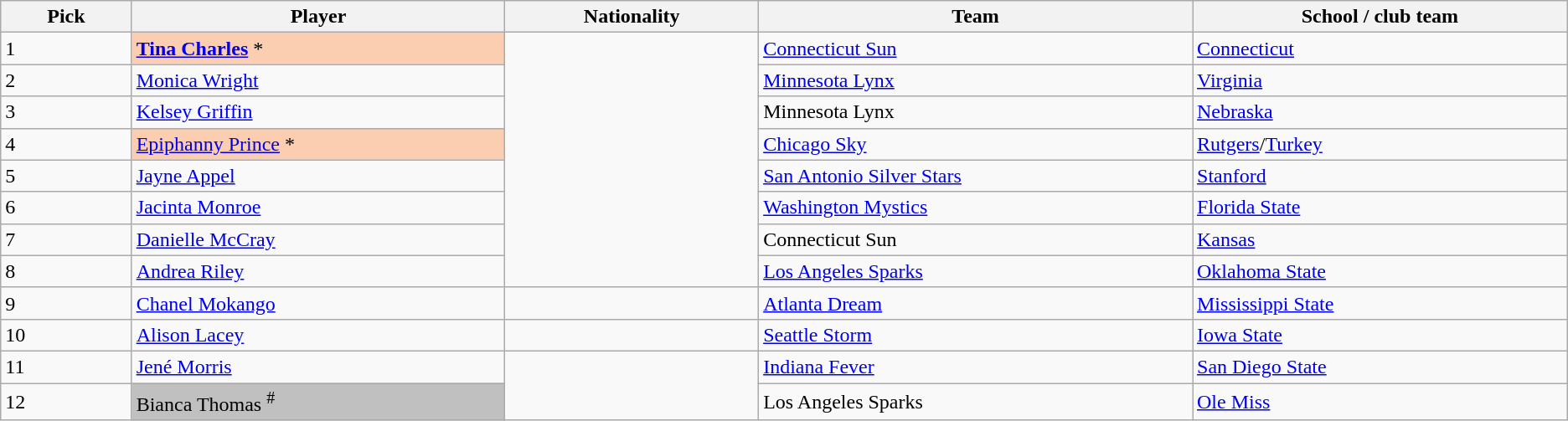<table class="wikitable sortable">
<tr>
<th width=100>Pick</th>
<th width=300>Player</th>
<th width=200>Nationality</th>
<th width=350>Team</th>
<th width=300>School / club team</th>
</tr>
<tr>
<td>1</td>
<td style="background-color:#FBCEB1"><strong><a href='#'>Tina Charles</a></strong> *</td>
<td rowspan=8></td>
<td><a href='#'>Connecticut Sun</a> </td>
<td><a href='#'>Connecticut</a></td>
</tr>
<tr>
<td>2</td>
<td><a href='#'>Monica Wright</a></td>
<td><a href='#'>Minnesota Lynx</a> </td>
<td><a href='#'>Virginia</a></td>
</tr>
<tr>
<td>3</td>
<td><a href='#'>Kelsey Griffin</a> </td>
<td>Minnesota Lynx</td>
<td><a href='#'>Nebraska</a></td>
</tr>
<tr>
<td>4</td>
<td style="background-color:#FBCEB1"><a href='#'>Epiphanny Prince</a> *</td>
<td><a href='#'>Chicago Sky</a></td>
<td><a href='#'>Rutgers</a>/<a href='#'>Turkey</a></td>
</tr>
<tr>
<td>5</td>
<td><a href='#'>Jayne Appel</a></td>
<td><a href='#'>San Antonio Silver Stars</a></td>
<td><a href='#'>Stanford</a></td>
</tr>
<tr>
<td>6</td>
<td><a href='#'>Jacinta Monroe</a></td>
<td><a href='#'>Washington Mystics</a></td>
<td><a href='#'>Florida State</a></td>
</tr>
<tr>
<td>7</td>
<td><a href='#'>Danielle McCray</a></td>
<td>Connecticut Sun </td>
<td><a href='#'>Kansas</a></td>
</tr>
<tr>
<td>8</td>
<td><a href='#'>Andrea Riley</a></td>
<td><a href='#'>Los Angeles Sparks</a></td>
<td><a href='#'>Oklahoma State</a></td>
</tr>
<tr>
<td>9</td>
<td><a href='#'>Chanel Mokango</a></td>
<td></td>
<td><a href='#'>Atlanta Dream</a></td>
<td><a href='#'>Mississippi State</a></td>
</tr>
<tr>
<td>10</td>
<td><a href='#'>Alison Lacey</a></td>
<td></td>
<td><a href='#'>Seattle Storm</a></td>
<td><a href='#'>Iowa State</a></td>
</tr>
<tr>
<td>11</td>
<td><a href='#'>Jené Morris</a></td>
<td rowspan=2></td>
<td><a href='#'>Indiana Fever</a></td>
<td><a href='#'>San Diego State</a></td>
</tr>
<tr>
<td>12</td>
<td bgcolor=#C0C0C0>Bianca Thomas <sup>#</sup></td>
<td>Los Angeles Sparks </td>
<td><a href='#'>Ole Miss</a></td>
</tr>
</table>
